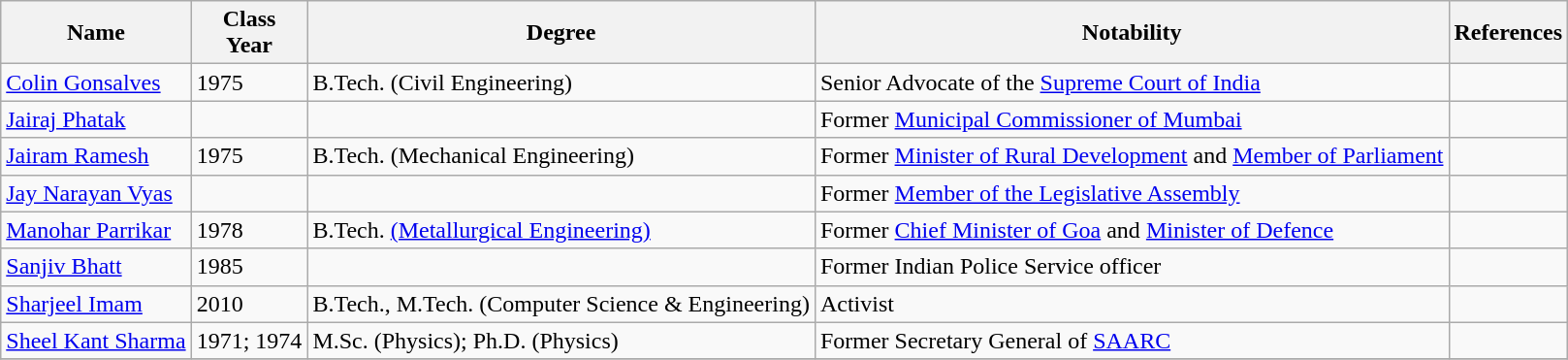<table class="wikitable sortable">
<tr>
<th>Name</th>
<th>Class<br>Year</th>
<th>Degree</th>
<th class="unsortable">Notability</th>
<th class="unsortable">References</th>
</tr>
<tr>
<td><a href='#'>Colin Gonsalves</a></td>
<td>1975</td>
<td>B.Tech. (Civil Engineering)</td>
<td>Senior Advocate of the <a href='#'>Supreme Court of India</a></td>
<td></td>
</tr>
<tr>
<td><a href='#'>Jairaj Phatak</a></td>
<td></td>
<td></td>
<td>Former <a href='#'>Municipal Commissioner of Mumbai</a></td>
<td></td>
</tr>
<tr>
<td><a href='#'>Jairam Ramesh</a></td>
<td>1975</td>
<td>B.Tech. (Mechanical Engineering)</td>
<td>Former <a href='#'>Minister of Rural Development</a> and <a href='#'>Member of Parliament</a></td>
<td></td>
</tr>
<tr>
<td><a href='#'>Jay Narayan Vyas</a></td>
<td></td>
<td></td>
<td>Former <a href='#'>Member of the Legislative Assembly</a></td>
<td></td>
</tr>
<tr>
<td><a href='#'>Manohar Parrikar</a></td>
<td>1978</td>
<td>B.Tech. <a href='#'>(Metallurgical Engineering)</a></td>
<td>Former <a href='#'>Chief Minister of Goa</a> and <a href='#'>Minister of Defence</a></td>
<td></td>
</tr>
<tr>
<td><a href='#'>Sanjiv Bhatt</a></td>
<td>1985</td>
<td></td>
<td>Former Indian Police Service officer</td>
<td></td>
</tr>
<tr>
<td><a href='#'>Sharjeel Imam</a></td>
<td>2010</td>
<td>B.Tech., M.Tech. (Computer Science & Engineering)</td>
<td>Activist</td>
<td></td>
</tr>
<tr>
<td><a href='#'>Sheel Kant Sharma</a></td>
<td>1971; 1974</td>
<td>M.Sc. (Physics); Ph.D. (Physics)</td>
<td>Former Secretary General of <a href='#'>SAARC</a></td>
<td></td>
</tr>
<tr>
</tr>
</table>
